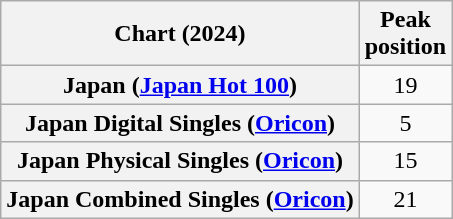<table class="wikitable sortable plainrowheaders" style="text-align:center">
<tr>
<th scope="col">Chart (2024)</th>
<th scope="col">Peak<br>position</th>
</tr>
<tr>
<th scope="row">Japan (<a href='#'>Japan Hot 100</a>)</th>
<td>19</td>
</tr>
<tr>
<th scope="row">Japan Digital Singles (<a href='#'>Oricon</a>)</th>
<td>5</td>
</tr>
<tr>
<th scope="row">Japan Physical Singles (<a href='#'>Oricon</a>)</th>
<td>15</td>
</tr>
<tr>
<th scope="row">Japan Combined Singles (<a href='#'>Oricon</a>)</th>
<td>21</td>
</tr>
</table>
